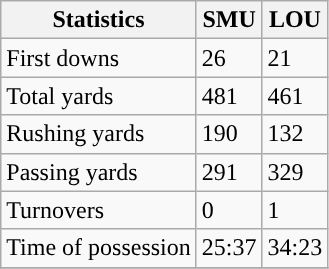<table class="wikitable" style="float: left;">
<tr>
<th>Statistics</th>
<th>SMU</th>
<th>LOU</th>
</tr>
<tr>
<td>First downs</td>
<td>26</td>
<td>21</td>
</tr>
<tr>
<td>Total yards</td>
<td>481</td>
<td>461</td>
</tr>
<tr>
<td>Rushing yards</td>
<td>190</td>
<td>132</td>
</tr>
<tr>
<td>Passing yards</td>
<td>291</td>
<td>329</td>
</tr>
<tr>
<td>Turnovers</td>
<td>0</td>
<td>1</td>
</tr>
<tr>
<td>Time of possession</td>
<td>25:37</td>
<td>34:23</td>
</tr>
<tr>
</tr>
</table>
